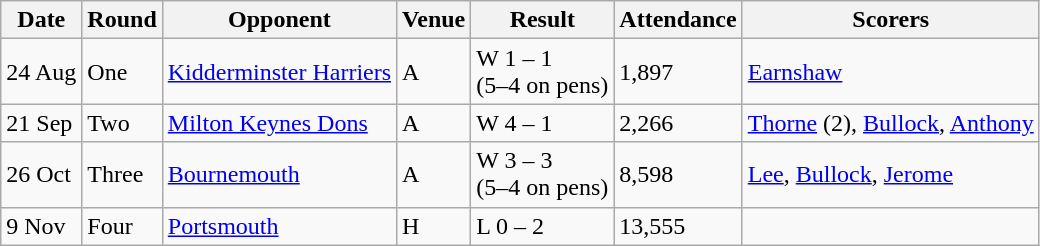<table class="wikitable">
<tr>
<th>Date</th>
<th>Round</th>
<th>Opponent</th>
<th>Venue</th>
<th>Result</th>
<th>Attendance</th>
<th>Scorers</th>
</tr>
<tr>
<td>24 Aug</td>
<td>One</td>
<td><a href='#'>Kidderminster Harriers</a></td>
<td>A</td>
<td>W 1 – 1<br>(5–4 on pens)</td>
<td>1,897</td>
<td><a href='#'>Earnshaw</a></td>
</tr>
<tr>
<td>21 Sep</td>
<td>Two</td>
<td><a href='#'>Milton Keynes Dons</a></td>
<td>A</td>
<td>W 4 – 1</td>
<td>2,266</td>
<td><a href='#'>Thorne</a> (2), <a href='#'>Bullock</a>, <a href='#'>Anthony</a></td>
</tr>
<tr>
<td>26 Oct</td>
<td>Three</td>
<td><a href='#'>Bournemouth</a></td>
<td>A</td>
<td>W 3 – 3<br>(5–4 on pens)</td>
<td>8,598</td>
<td><a href='#'>Lee</a>, <a href='#'>Bullock</a>, <a href='#'>Jerome</a></td>
</tr>
<tr>
<td>9 Nov</td>
<td>Four</td>
<td><a href='#'>Portsmouth</a></td>
<td>H</td>
<td>L 0 – 2</td>
<td>13,555</td>
<td></td>
</tr>
</table>
